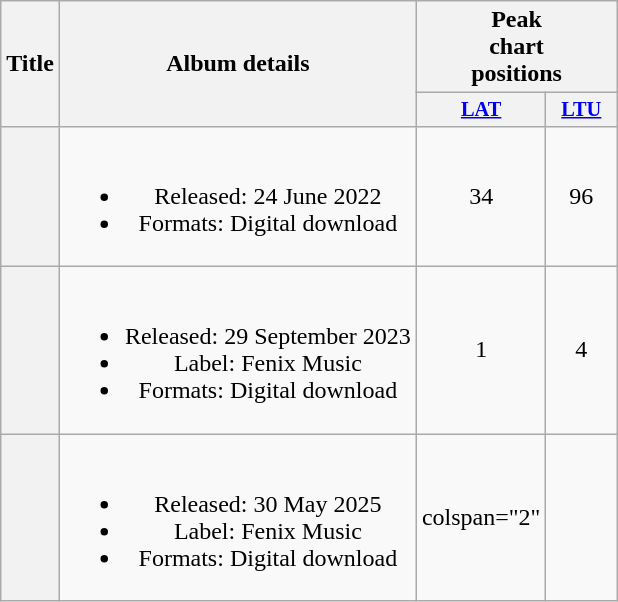<table class="wikitable plainrowheaders" style="text-align:center;">
<tr>
<th rowspan="2">Title</th>
<th rowspan="2">Album details</th>
<th colspan="2">Peak<br>chart<br>positions</th>
</tr>
<tr>
<th scope="col" style="width:3em; font-size:85%;"><a href='#'>LAT</a><br></th>
<th scope="col" style="width:3em; font-size:85%;"><a href='#'>LTU</a><br></th>
</tr>
<tr>
<th scope="row"><em></em></th>
<td><br><ul><li>Released: 24 June 2022</li><li>Formats: Digital download</li></ul></td>
<td>34</td>
<td>96</td>
</tr>
<tr>
<th scope="row"><em></em></th>
<td><br><ul><li>Released: 29 September 2023</li><li>Label: Fenix Music</li><li>Formats: Digital download</li></ul></td>
<td>1</td>
<td>4</td>
</tr>
<tr>
<th scope="row"><em></em></th>
<td><br><ul><li>Released: 30 May 2025</li><li>Label: Fenix Music</li><li>Formats: Digital download</li></ul></td>
<td>colspan="2" </td>
</tr>
</table>
